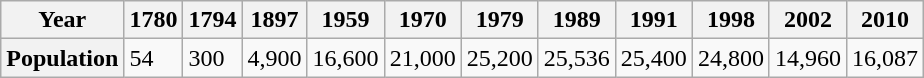<table Class = "wikitable">
<tr>
<th>Year</th>
<th>1780</th>
<th>1794</th>
<th>1897</th>
<th>1959</th>
<th>1970</th>
<th>1979</th>
<th>1989</th>
<th>1991</th>
<th>1998</th>
<th>2002</th>
<th>2010</th>
</tr>
<tr>
<th>Population</th>
<td>54</td>
<td>300</td>
<td>4,900</td>
<td>16,600</td>
<td>21,000</td>
<td>25,200</td>
<td>25,536</td>
<td>25,400</td>
<td>24,800</td>
<td>14,960</td>
<td>16,087</td>
</tr>
</table>
